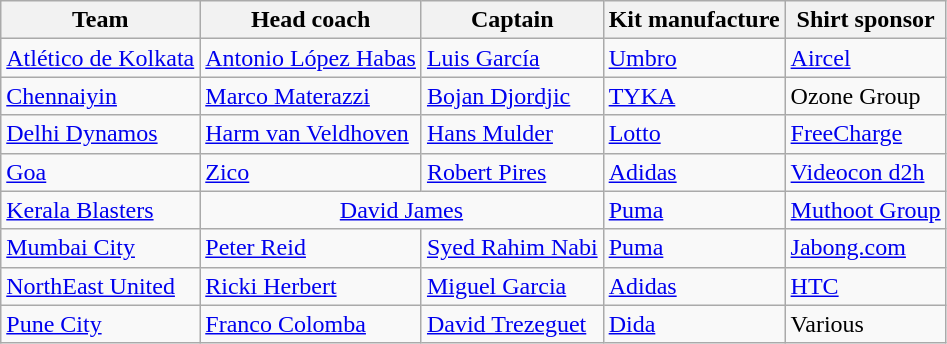<table class="wikitable sortable" style="text-align: left;">
<tr>
<th>Team</th>
<th>Head coach</th>
<th>Captain</th>
<th>Kit manufacture</th>
<th>Shirt sponsor</th>
</tr>
<tr>
<td><a href='#'>Atlético de Kolkata</a></td>
<td> <a href='#'>Antonio López Habas</a></td>
<td> <a href='#'>Luis García</a></td>
<td><a href='#'>Umbro</a></td>
<td><a href='#'>Aircel</a></td>
</tr>
<tr>
<td><a href='#'>Chennaiyin</a></td>
<td> <a href='#'>Marco Materazzi</a></td>
<td> <a href='#'>Bojan Djordjic</a></td>
<td><a href='#'>TYKA</a></td>
<td>Ozone Group</td>
</tr>
<tr>
<td><a href='#'>Delhi Dynamos</a></td>
<td> <a href='#'>Harm van Veldhoven</a></td>
<td> <a href='#'>Hans Mulder</a></td>
<td><a href='#'>Lotto</a></td>
<td><a href='#'>FreeCharge</a></td>
</tr>
<tr>
<td><a href='#'>Goa</a></td>
<td> <a href='#'>Zico</a></td>
<td> <a href='#'>Robert Pires</a></td>
<td><a href='#'>Adidas</a></td>
<td><a href='#'>Videocon d2h</a></td>
</tr>
<tr>
<td><a href='#'>Kerala Blasters</a></td>
<td colspan=2 align=center> <a href='#'>David James</a></td>
<td><a href='#'>Puma</a></td>
<td><a href='#'>Muthoot Group</a></td>
</tr>
<tr>
<td><a href='#'>Mumbai City</a></td>
<td> <a href='#'>Peter Reid</a></td>
<td> <a href='#'>Syed Rahim Nabi</a></td>
<td><a href='#'>Puma</a></td>
<td><a href='#'>Jabong.com</a></td>
</tr>
<tr>
<td><a href='#'>NorthEast United</a></td>
<td> <a href='#'>Ricki Herbert</a></td>
<td> <a href='#'>Miguel Garcia</a></td>
<td><a href='#'>Adidas</a></td>
<td><a href='#'>HTC</a></td>
</tr>
<tr>
<td><a href='#'>Pune City</a></td>
<td> <a href='#'>Franco Colomba</a></td>
<td> <a href='#'>David Trezeguet</a></td>
<td><a href='#'>Dida</a></td>
<td>Various</td>
</tr>
</table>
